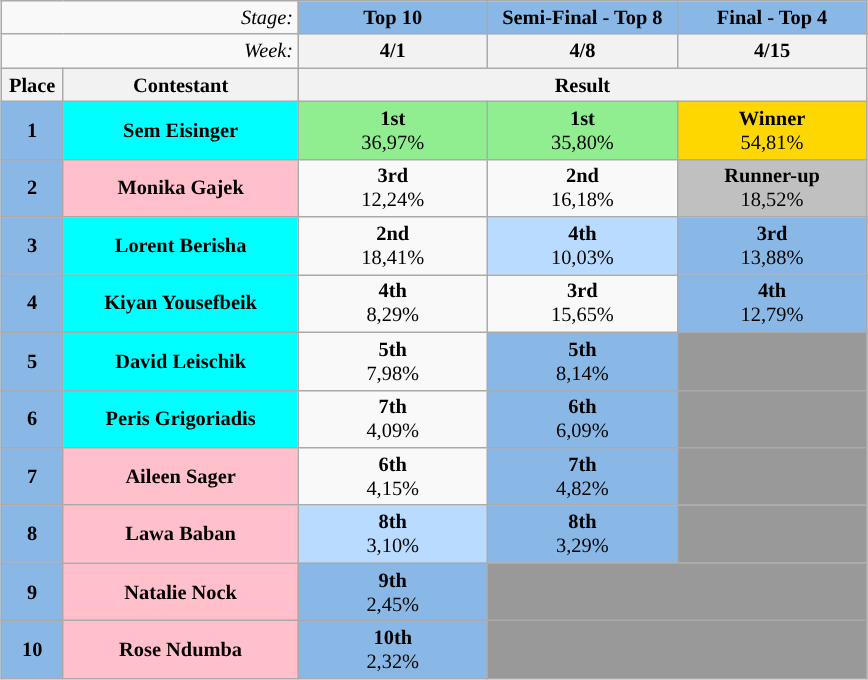<table class="wikitable" style="margin:1em auto; text-align:center; font-size:85%">
<tr>
<td colspan="2" style="text-align:right;"><em>Stage:</em></td>
<td style="background:#8ab8e6;"><strong>Top 10</strong></td>
<td style="background:#8ab8e6;"><strong>Semi-Final - Top 8</strong></td>
<td colspan="2" style="background:#8ab8e6;"><strong>Final - Top 4</strong></td>
</tr>
<tr>
<td colspan="2" style="text-align:right;"><em>Week:</em></td>
<th style="width:120px;">4/1</th>
<th style="width:120px;">4/8</th>
<th colspan="2" style="width:120px;">4/15</th>
</tr>
<tr>
<th style="width:35px;">Place</th>
<th style="width:150px;">Contestant</th>
<th colspan="7">Result</th>
</tr>
<tr>
<td style="background:#8ab8e6;"><strong>1</strong></td>
<td style="background:cyan;"><strong>Sem Eisinger</strong></td>
<td style="background:lightgreen;"><strong>1st</strong><br>36,97%</td>
<td style="background:lightgreen;"><strong>1st</strong><br>35,80%</td>
<td style="background:gold;"><strong>Winner</strong><br>54,81%</td>
</tr>
<tr>
<td style="background:#8ab8e6;"><strong>2</strong></td>
<td style="background:pink;"><strong>Monika Gajek</strong></td>
<td><strong>3rd</strong><br>12,24%</td>
<td><strong>2nd</strong><br>16,18%</td>
<td style="background:silver;"><strong>Runner-up</strong><br>18,52%</td>
</tr>
<tr>
<td style="background:#8ab8e6;"><strong>3</strong></td>
<td style="background:cyan;"><strong>Lorent Berisha</strong></td>
<td><strong>2nd</strong><br>18,41%</td>
<td style="background:#b8dbff;"><strong>4th</strong><br>10,03%</td>
<td style="background:#8ab8e6;"><strong>3rd</strong><br>13,88%</td>
</tr>
<tr>
<td style="background:#8ab8e6;"><strong>4</strong></td>
<td style="background:cyan;"><strong>Kiyan Yousefbeik</strong></td>
<td><strong>4th</strong><br>8,29%</td>
<td><strong>3rd</strong><br>15,65%</td>
<td style="background:#8ab8e6;"><strong>4th</strong><br>12,79%</td>
</tr>
<tr>
<td style="background:#8ab8e6;"><strong>5</strong></td>
<td style="background:cyan;"><strong>David Leischik</strong></td>
<td><strong>5th</strong><br>7,98%</td>
<td style="background:#8ab8e6;"><strong>5th</strong><br>8,14%</td>
<td style="background:#999999;" colspan=4></td>
</tr>
<tr>
<td style="background:#8ab8e6;"><strong>6</strong></td>
<td style="background:cyan;"><strong>Peris Grigoriadis</strong></td>
<td><strong>7th</strong><br>4,09%</td>
<td style="background:#8ab8e6;"><strong>6th</strong><br>6,09%</td>
<td style="background:#999999;" colspan=4></td>
</tr>
<tr>
<td style="background:#8ab8e6;"><strong>7</strong></td>
<td style="background:pink;"><strong>Aileen Sager</strong></td>
<td><strong>6th</strong><br>4,15%</td>
<td style="background:#8ab8e6;"><strong>7th</strong><br>4,82%</td>
<td style="background:#999999;" colspan=4></td>
</tr>
<tr>
<td style="background:#8ab8e6;"><strong>8</strong></td>
<td style="background:pink;"><strong>Lawa Baban</strong></td>
<td style="background:#b8dbff;"><strong>8th</strong><br>3,10%</td>
<td style="background:#8ab8e6;"><strong>8th</strong><br>3,29%</td>
<td style="background:#999999;" colspan=4></td>
</tr>
<tr>
<td style="background:#8ab8e6;"><strong>9</strong></td>
<td style="background:pink;"><strong>Natalie Nock</strong></td>
<td style="background:#8ab8e6;"><strong>9th</strong><br>2,45%</td>
<td style="background:#999999;" colspan=2></td>
</tr>
<tr>
<td style="background:#8ab8e6;"><strong>10</strong></td>
<td style="background:pink;"><strong>Rose Ndumba</strong></td>
<td style="background:#8ab8e6;"><strong>10th</strong><br>2,32%</td>
<td style="background:#999999;" colspan=2></td>
</tr>
</table>
